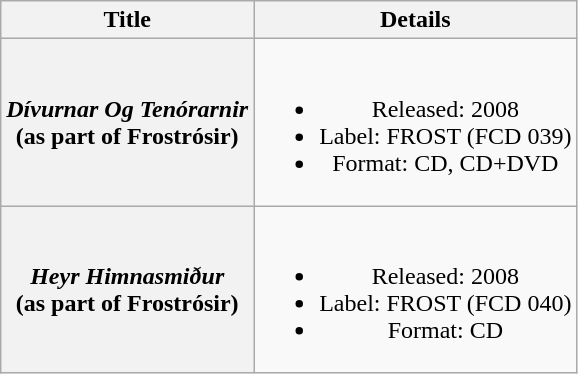<table class="wikitable plainrowheaders" style="text-align:center;" border="1">
<tr>
<th>Title</th>
<th>Details</th>
</tr>
<tr>
<th scope="row"><em>Dívurnar Og Tenórarnir</em> <br> (as part of Frostrósir)</th>
<td><br><ul><li>Released: 2008</li><li>Label: FROST (FCD 039)</li><li>Format: CD, CD+DVD</li></ul></td>
</tr>
<tr>
<th scope="row"><em>Heyr Himnasmiður</em> <br> (as part of Frostrósir)</th>
<td><br><ul><li>Released: 2008</li><li>Label: FROST (FCD 040)</li><li>Format: CD</li></ul></td>
</tr>
</table>
